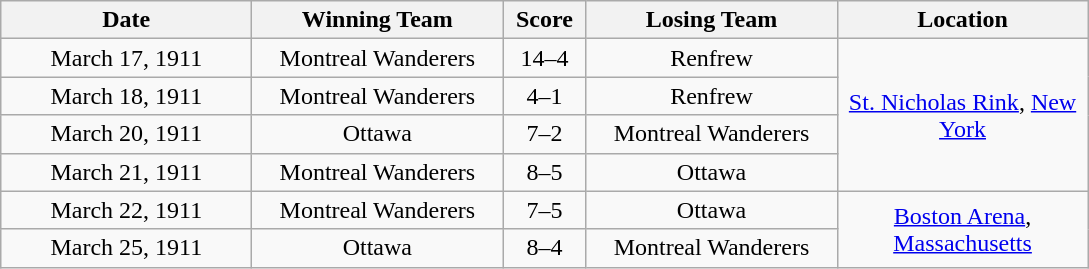<table class="wikitable" style="text-align:center;">
<tr>
<th style="width:10em">Date</th>
<th style="width:10em">Winning Team</th>
<th style="width:3em">Score</th>
<th style="width:10em">Losing Team</th>
<th style="width:10em">Location</th>
</tr>
<tr>
<td>March 17, 1911</td>
<td>Montreal Wanderers</td>
<td>14–4</td>
<td>Renfrew</td>
<td rowspan="4"><a href='#'>St. Nicholas Rink</a>, <a href='#'>New York</a></td>
</tr>
<tr>
<td>March 18, 1911</td>
<td>Montreal Wanderers</td>
<td>4–1</td>
<td>Renfrew</td>
</tr>
<tr>
<td>March 20, 1911</td>
<td>Ottawa</td>
<td>7–2</td>
<td>Montreal Wanderers</td>
</tr>
<tr>
<td>March 21, 1911</td>
<td>Montreal Wanderers</td>
<td>8–5</td>
<td>Ottawa</td>
</tr>
<tr>
<td>March 22, 1911</td>
<td>Montreal Wanderers</td>
<td>7–5</td>
<td>Ottawa</td>
<td rowspan="4"><a href='#'>Boston Arena</a>, <a href='#'>Massachusetts</a></td>
</tr>
<tr>
<td>March 25, 1911</td>
<td>Ottawa</td>
<td>8–4</td>
<td>Montreal Wanderers</td>
</tr>
</table>
